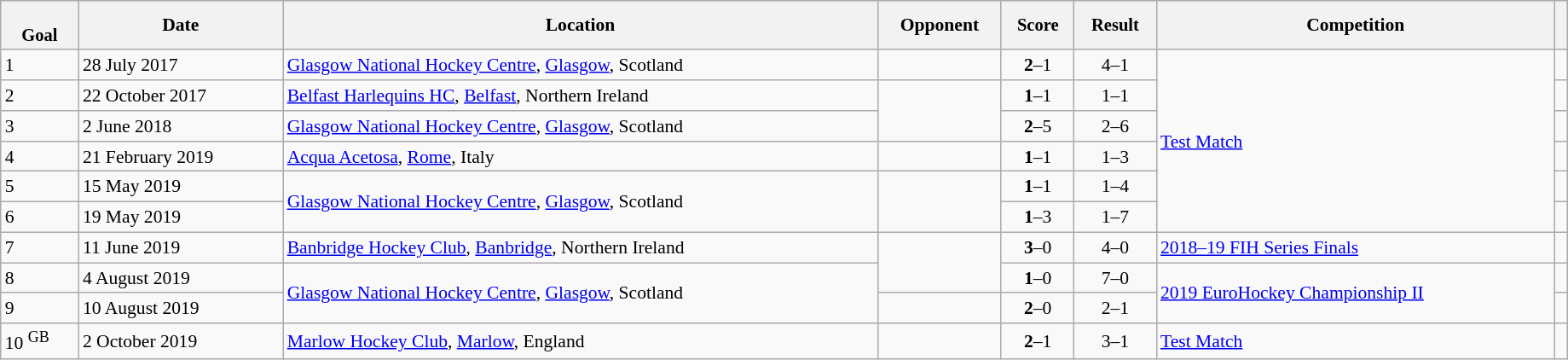<table class="wikitable sortable" style="font-size:90%" width=97%>
<tr>
<th style="font-size:95%;" data-sort-type=number><br>Goal</th>
<th align=center>Date</th>
<th>Location</th>
<th width=90>Opponent</th>
<th data-sort-type="number" style="font-size:95%">Score</th>
<th data-sort-type="number" style="font-size:95%">Result</th>
<th>Competition</th>
<th></th>
</tr>
<tr>
<td>1</td>
<td>28 July 2017</td>
<td><a href='#'>Glasgow National Hockey Centre</a>, <a href='#'>Glasgow</a>, Scotland</td>
<td></td>
<td align="center"><strong>2</strong>–1</td>
<td align="center">4–1</td>
<td rowspan=6><a href='#'>Test Match</a></td>
<td></td>
</tr>
<tr>
<td>2</td>
<td>22 October 2017</td>
<td><a href='#'>Belfast Harlequins HC</a>, <a href='#'>Belfast</a>, Northern Ireland</td>
<td rowspan=2></td>
<td align="center"><strong>1</strong>–1</td>
<td align="center">1–1</td>
<td></td>
</tr>
<tr>
<td>3</td>
<td>2 June 2018</td>
<td><a href='#'>Glasgow National Hockey Centre</a>, <a href='#'>Glasgow</a>, Scotland</td>
<td align="center"><strong>2</strong>–5</td>
<td align="center">2–6</td>
<td></td>
</tr>
<tr>
<td>4</td>
<td>21 February 2019</td>
<td><a href='#'>Acqua Acetosa</a>, <a href='#'>Rome</a>, Italy</td>
<td></td>
<td align="center"><strong>1</strong>–1</td>
<td align="center">1–3</td>
<td></td>
</tr>
<tr>
<td>5</td>
<td>15 May 2019</td>
<td rowspan=2><a href='#'>Glasgow National Hockey Centre</a>, <a href='#'>Glasgow</a>, Scotland</td>
<td rowspan=2></td>
<td align="center"><strong>1</strong>–1</td>
<td align="center">1–4</td>
<td></td>
</tr>
<tr>
<td>6</td>
<td>19 May 2019</td>
<td align="center"><strong>1</strong>–3</td>
<td align="center">1–7</td>
<td></td>
</tr>
<tr>
<td>7</td>
<td>11 June 2019</td>
<td><a href='#'>Banbridge Hockey Club</a>, <a href='#'>Banbridge</a>, Northern Ireland</td>
<td rowspan=2></td>
<td align="center"><strong>3</strong>–0</td>
<td align="center">4–0</td>
<td><a href='#'>2018–19 FIH Series Finals</a></td>
<td></td>
</tr>
<tr>
<td>8</td>
<td>4 August 2019</td>
<td rowspan=2><a href='#'>Glasgow National Hockey Centre</a>, <a href='#'>Glasgow</a>, Scotland</td>
<td align="center"><strong>1</strong>–0</td>
<td align="center">7–0</td>
<td rowspan=2><a href='#'>2019 EuroHockey Championship II</a></td>
<td></td>
</tr>
<tr>
<td>9</td>
<td>10 August 2019</td>
<td></td>
<td align="center"><strong>2</strong>–0</td>
<td align="center">2–1</td>
<td></td>
</tr>
<tr>
<td>10 <sup>GB</sup></td>
<td>2 October 2019</td>
<td><a href='#'>Marlow Hockey Club</a>, <a href='#'>Marlow</a>, England</td>
<td></td>
<td align="center"><strong>2</strong>–1</td>
<td align="center">3–1</td>
<td><a href='#'>Test Match</a></td>
<td></td>
</tr>
</table>
